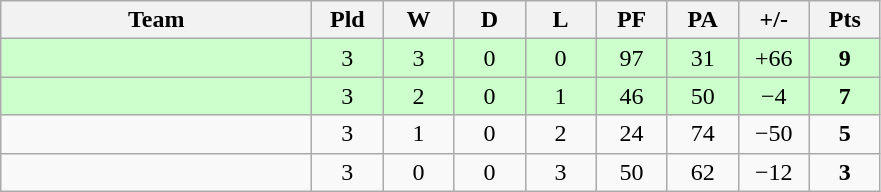<table class="wikitable" style="text-align: center;">
<tr>
<th width="200">Team</th>
<th width="40">Pld</th>
<th width="40">W</th>
<th width="40">D</th>
<th width="40">L</th>
<th width="40">PF</th>
<th width="40">PA</th>
<th width="40">+/-</th>
<th width="40">Pts</th>
</tr>
<tr style="background-color:#ccffcc">
<td style="text-align:left;"></td>
<td>3</td>
<td>3</td>
<td>0</td>
<td>0</td>
<td>97</td>
<td>31</td>
<td>+66</td>
<td><strong>9</strong></td>
</tr>
<tr style="background-color:#ccffcc">
<td style="text-align:left;"></td>
<td>3</td>
<td>2</td>
<td>0</td>
<td>1</td>
<td>46</td>
<td>50</td>
<td>−4</td>
<td><strong>7</strong></td>
</tr>
<tr>
<td style="text-align:left;"></td>
<td>3</td>
<td>1</td>
<td>0</td>
<td>2</td>
<td>24</td>
<td>74</td>
<td>−50</td>
<td><strong>5</strong></td>
</tr>
<tr>
<td style="text-align:left;"></td>
<td>3</td>
<td>0</td>
<td>0</td>
<td>3</td>
<td>50</td>
<td>62</td>
<td>−12</td>
<td><strong>3</strong></td>
</tr>
</table>
